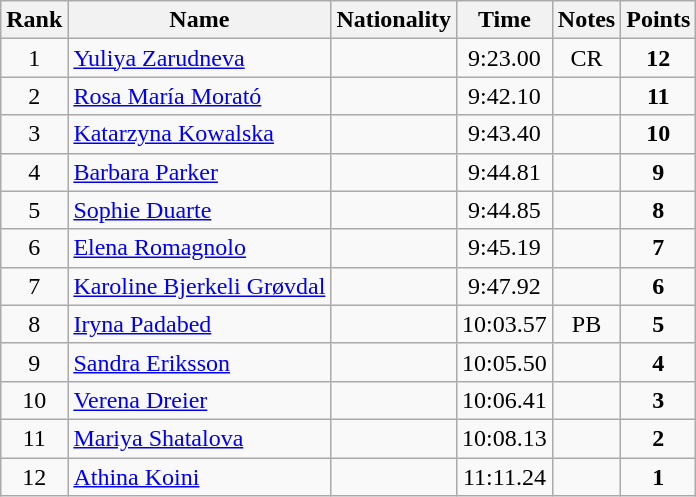<table class="wikitable sortable" style="text-align:center">
<tr>
<th>Rank</th>
<th>Name</th>
<th>Nationality</th>
<th>Time</th>
<th>Notes</th>
<th>Points</th>
</tr>
<tr>
<td>1</td>
<td align=left><a href='#'>Yuliya Zarudneva</a></td>
<td align=left></td>
<td>9:23.00</td>
<td>CR</td>
<td><strong>12</strong></td>
</tr>
<tr>
<td>2</td>
<td align=left><a href='#'>Rosa María Morató</a></td>
<td align=left></td>
<td>9:42.10</td>
<td></td>
<td><strong>11</strong></td>
</tr>
<tr>
<td>3</td>
<td align=left><a href='#'>Katarzyna Kowalska</a></td>
<td align=left></td>
<td>9:43.40</td>
<td></td>
<td><strong>10</strong></td>
</tr>
<tr>
<td>4</td>
<td align=left><a href='#'>Barbara Parker</a></td>
<td align=left></td>
<td>9:44.81</td>
<td></td>
<td><strong>9</strong></td>
</tr>
<tr>
<td>5</td>
<td align=left><a href='#'>Sophie Duarte</a></td>
<td align=left></td>
<td>9:44.85</td>
<td></td>
<td><strong>8</strong></td>
</tr>
<tr>
<td>6</td>
<td align=left><a href='#'>Elena Romagnolo</a></td>
<td align=left></td>
<td>9:45.19</td>
<td></td>
<td><strong>7</strong></td>
</tr>
<tr>
<td>7</td>
<td align=left><a href='#'>Karoline Bjerkeli Grøvdal</a></td>
<td align=left></td>
<td>9:47.92</td>
<td></td>
<td><strong>6</strong></td>
</tr>
<tr>
<td>8</td>
<td align=left><a href='#'>Iryna Padabed</a></td>
<td align=left></td>
<td>10:03.57</td>
<td>PB</td>
<td><strong>5</strong></td>
</tr>
<tr>
<td>9</td>
<td align=left><a href='#'>Sandra Eriksson</a></td>
<td align=left></td>
<td>10:05.50</td>
<td></td>
<td><strong>4</strong></td>
</tr>
<tr>
<td>10</td>
<td align=left><a href='#'>Verena Dreier</a></td>
<td align=left></td>
<td>10:06.41</td>
<td></td>
<td><strong>3</strong></td>
</tr>
<tr>
<td>11</td>
<td align=left><a href='#'>Mariya Shatalova</a></td>
<td align=left></td>
<td>10:08.13</td>
<td></td>
<td><strong>2</strong></td>
</tr>
<tr>
<td>12</td>
<td align=left><a href='#'>Athina Koini</a></td>
<td align=left></td>
<td>11:11.24</td>
<td></td>
<td><strong>1</strong></td>
</tr>
</table>
